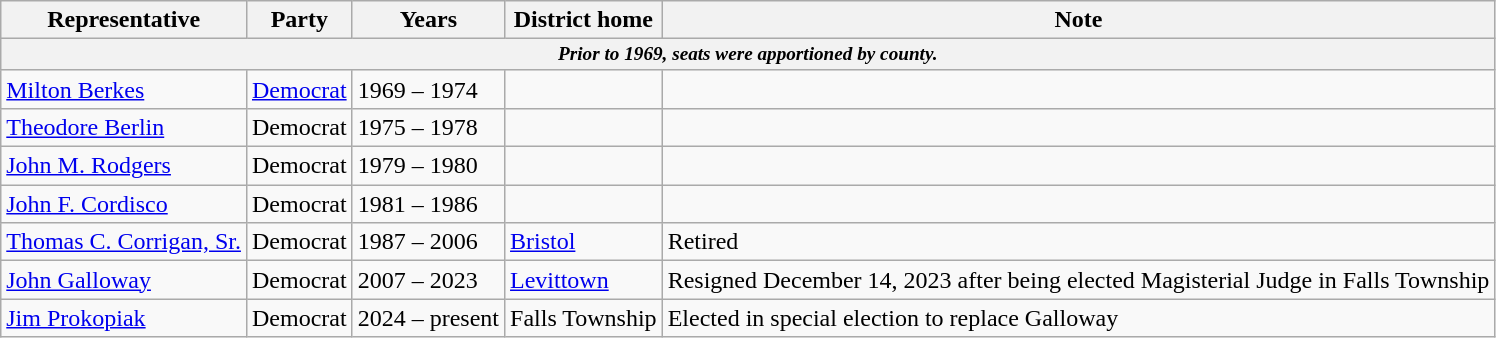<table class=wikitable>
<tr valign=bottom>
<th>Representative</th>
<th>Party</th>
<th>Years</th>
<th>District home</th>
<th>Note</th>
</tr>
<tr>
<th colspan=5 style="font-size: 80%;"><em>Prior to 1969, seats were apportioned by county.</em></th>
</tr>
<tr>
<td><a href='#'>Milton Berkes</a></td>
<td><a href='#'>Democrat</a></td>
<td>1969 – 1974</td>
<td></td>
<td></td>
</tr>
<tr>
<td><a href='#'>Theodore Berlin</a></td>
<td>Democrat</td>
<td>1975 – 1978</td>
<td></td>
<td></td>
</tr>
<tr>
<td><a href='#'>John M. Rodgers</a></td>
<td>Democrat</td>
<td>1979 – 1980</td>
<td></td>
<td></td>
</tr>
<tr>
<td><a href='#'>John F. Cordisco</a></td>
<td>Democrat</td>
<td>1981 – 1986</td>
<td></td>
<td></td>
</tr>
<tr>
<td><a href='#'>Thomas C. Corrigan, Sr.</a></td>
<td>Democrat</td>
<td>1987 – 2006</td>
<td><a href='#'>Bristol</a></td>
<td>Retired</td>
</tr>
<tr>
<td><a href='#'>John Galloway</a></td>
<td>Democrat</td>
<td>2007 – 2023</td>
<td><a href='#'>Levittown</a></td>
<td>Resigned December 14, 2023 after being elected Magisterial Judge in Falls Township</td>
</tr>
<tr>
<td><a href='#'>Jim Prokopiak</a></td>
<td>Democrat</td>
<td>2024 – present</td>
<td>Falls Township</td>
<td>Elected in special election to replace Galloway</td>
</tr>
</table>
